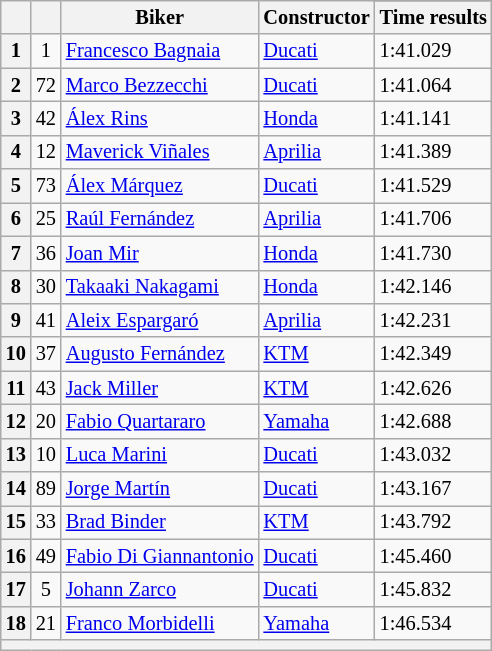<table class="wikitable sortable" style="font-size: 85%;">
<tr>
<th rowspan="2"></th>
<th rowspan="2"></th>
<th rowspan="2">Biker</th>
<th rowspan="2">Constructor</th>
</tr>
<tr>
<th scope="col">Time results</th>
</tr>
<tr>
<th scope="row">1</th>
<td align="center">1</td>
<td> <a href='#'>Francesco Bagnaia</a></td>
<td><a href='#'>Ducati</a></td>
<td>1:41.029</td>
</tr>
<tr>
<th scope="row">2</th>
<td align="center">72</td>
<td> <a href='#'>Marco Bezzecchi</a></td>
<td><a href='#'>Ducati</a></td>
<td>1:41.064</td>
</tr>
<tr>
<th scope="row">3</th>
<td align="center">42</td>
<td> <a href='#'>Álex Rins</a></td>
<td><a href='#'>Honda</a></td>
<td>1:41.141</td>
</tr>
<tr>
<th scope="row">4</th>
<td align="center">12</td>
<td> <a href='#'>Maverick Viñales</a></td>
<td><a href='#'>Aprilia</a></td>
<td>1:41.389</td>
</tr>
<tr>
<th scope="row">5</th>
<td align="center">73</td>
<td> <a href='#'>Álex Márquez</a></td>
<td><a href='#'>Ducati</a></td>
<td>1:41.529</td>
</tr>
<tr>
<th scope="row">6</th>
<td align="center">25</td>
<td> <a href='#'>Raúl Fernández</a></td>
<td><a href='#'>Aprilia</a></td>
<td>1:41.706</td>
</tr>
<tr>
<th scope="row">7</th>
<td align="center">36</td>
<td> <a href='#'>Joan Mir</a></td>
<td><a href='#'>Honda</a></td>
<td>1:41.730</td>
</tr>
<tr>
<th scope="row">8</th>
<td align="center">30</td>
<td> <a href='#'>Takaaki Nakagami</a></td>
<td><a href='#'>Honda</a></td>
<td>1:42.146</td>
</tr>
<tr>
<th scope="row">9</th>
<td align="center">41</td>
<td> <a href='#'>Aleix Espargaró</a></td>
<td><a href='#'>Aprilia</a></td>
<td>1:42.231</td>
</tr>
<tr>
<th scope="row">10</th>
<td align="center">37</td>
<td> <a href='#'>Augusto Fernández</a></td>
<td><a href='#'>KTM</a></td>
<td>1:42.349</td>
</tr>
<tr>
<th scope="row">11</th>
<td align="center">43</td>
<td> <a href='#'>Jack Miller</a></td>
<td><a href='#'>KTM</a></td>
<td>1:42.626</td>
</tr>
<tr>
<th scope="row">12</th>
<td align="center">20</td>
<td> <a href='#'>Fabio Quartararo</a></td>
<td><a href='#'>Yamaha</a></td>
<td>1:42.688</td>
</tr>
<tr>
<th scope="row">13</th>
<td align="center">10</td>
<td> <a href='#'>Luca Marini</a></td>
<td><a href='#'>Ducati</a></td>
<td>1:43.032</td>
</tr>
<tr>
<th scope="row">14</th>
<td align="center">89</td>
<td> <a href='#'>Jorge Martín</a></td>
<td><a href='#'>Ducati</a></td>
<td>1:43.167</td>
</tr>
<tr>
<th scope="row">15</th>
<td align="center">33</td>
<td> <a href='#'>Brad Binder</a></td>
<td><a href='#'>KTM</a></td>
<td>1:43.792</td>
</tr>
<tr>
<th scope="row">16</th>
<td align="center">49</td>
<td> <a href='#'>Fabio Di Giannantonio</a></td>
<td><a href='#'>Ducati</a></td>
<td>1:45.460</td>
</tr>
<tr>
<th scope="row">17</th>
<td align="center">5</td>
<td> <a href='#'>Johann Zarco</a></td>
<td><a href='#'>Ducati</a></td>
<td>1:45.832</td>
</tr>
<tr>
<th scope="row">18</th>
<td align="center">21</td>
<td> <a href='#'>Franco Morbidelli</a></td>
<td><a href='#'>Yamaha</a></td>
<td>1:46.534</td>
</tr>
<tr>
<th colspan="7"></th>
</tr>
</table>
